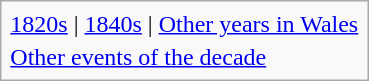<table class="infobox" id="toc">
<tr>
<td align="left"><a href='#'>1820s</a> | <a href='#'>1840s</a> | <a href='#'>Other years in Wales</a></td>
</tr>
<tr>
<td><a href='#'>Other events of the decade</a></td>
</tr>
</table>
